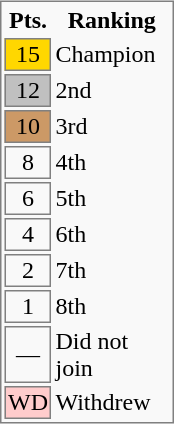<table bgcolor=#F9F9F9 style="float: right; border: 1px solid gray; margin: .46em 0 0 .2em;">
<tr>
<th width="25px">Pts.</th>
<th width="75px">Ranking</th>
</tr>
<tr>
<td bgcolor=gold align=center style="border: 1px solid gray;">15</td>
<td>Champion</td>
</tr>
<tr>
<td bgcolor=silver align=center style="border: 1px solid gray;">12</td>
<td>2nd</td>
</tr>
<tr>
<td bgcolor=#CC9966 align=center style="border: 1px solid gray;">10</td>
<td>3rd</td>
</tr>
<tr>
<td align=center style="border: 1px solid gray;">8</td>
<td>4th</td>
</tr>
<tr>
<td align=center style="border: 1px solid gray;">6</td>
<td>5th</td>
</tr>
<tr>
<td align=center style="border: 1px solid gray;">4</td>
<td>6th</td>
</tr>
<tr>
<td align=center style="border: 1px solid gray;">2</td>
<td>7th</td>
</tr>
<tr>
<td align=center style="border: 1px solid gray;">1</td>
<td>8th</td>
</tr>
<tr>
<td align=center style="border: 1px solid gray;">—</td>
<td>Did not join</td>
</tr>
<tr>
<td bgcolor=#FFCCCC align=center style="border: 1px solid gray;">WD</td>
<td>Withdrew</td>
</tr>
</table>
